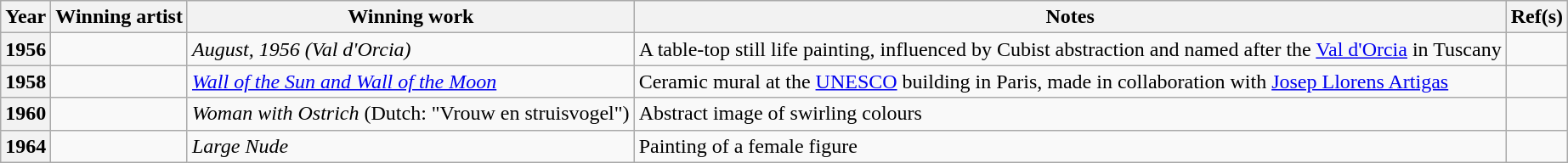<table class="sortable wikitable plainrowheaders">
<tr>
<th scope="col">Year</th>
<th scope="col">Winning artist</th>
<th scope="col">Winning work</th>
<th scope="col" class="unsortable">Notes</th>
<th scope="col" class="unsortable">Ref(s)</th>
</tr>
<tr>
<th scope="row">1956</th>
<td></td>
<td><em>August, 1956 (Val d'Orcia)</em></td>
<td>A table-top still life painting, influenced by Cubist abstraction and named after the <a href='#'>Val d'Orcia</a> in Tuscany</td>
<td></td>
</tr>
<tr>
<th scope="row">1958</th>
<td></td>
<td><em><a href='#'>Wall of the Sun and Wall of the Moon</a></em></td>
<td>Ceramic mural at the <a href='#'>UNESCO</a> building in Paris, made in collaboration with <a href='#'>Josep Llorens Artigas</a></td>
<td></td>
</tr>
<tr>
<th scope="row">1960</th>
<td></td>
<td><em>Woman with Ostrich</em> (Dutch: "Vrouw en struisvogel")</td>
<td>Abstract image of swirling colours</td>
<td></td>
</tr>
<tr>
<th scope="row">1964</th>
<td></td>
<td><em>Large Nude</em></td>
<td>Painting of a female figure</td>
<td></td>
</tr>
</table>
